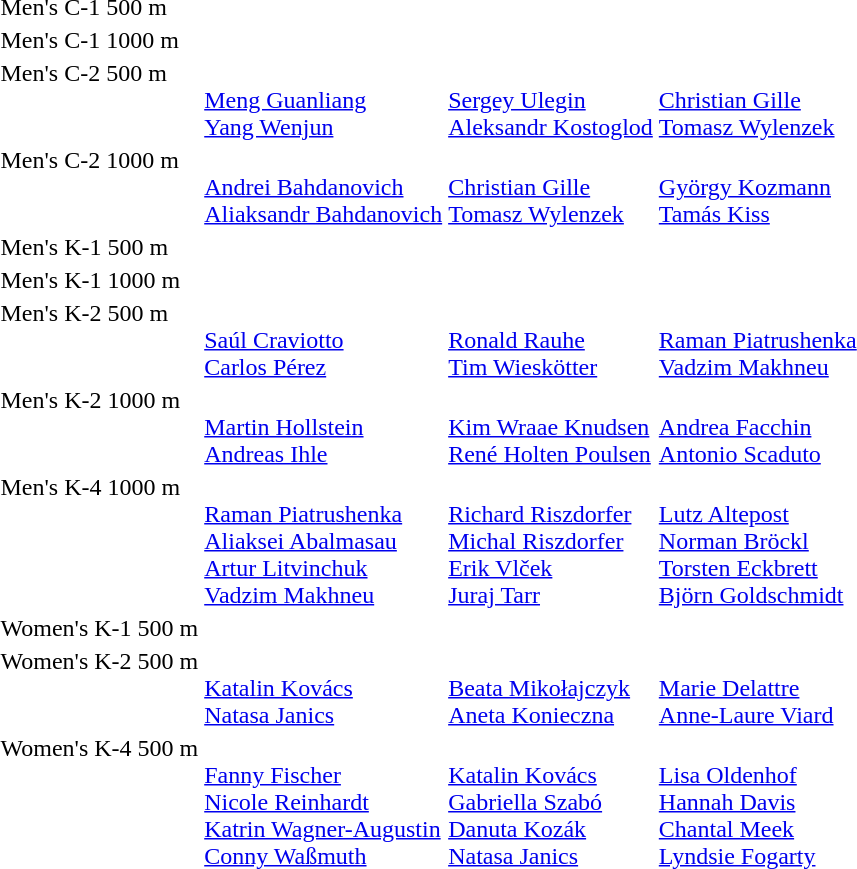<table>
<tr>
<td>Men's C-1 500 m<br></td>
<td></td>
<td></td>
<td></td>
</tr>
<tr>
<td>Men's C-1 1000 m<br></td>
<td></td>
<td></td>
<td></td>
</tr>
<tr valign="top">
<td>Men's C-2 500 m<br></td>
<td><br><a href='#'>Meng Guanliang</a><br><a href='#'>Yang Wenjun</a></td>
<td><br><a href='#'>Sergey Ulegin</a><br><a href='#'>Aleksandr Kostoglod</a></td>
<td><br><a href='#'>Christian Gille</a><br><a href='#'>Tomasz Wylenzek</a></td>
</tr>
<tr valign="top">
<td>Men's C-2 1000 m<br></td>
<td><br><a href='#'>Andrei Bahdanovich</a><br><a href='#'>Aliaksandr Bahdanovich</a></td>
<td><br><a href='#'>Christian Gille</a><br><a href='#'>Tomasz Wylenzek</a></td>
<td><br><a href='#'>György Kozmann</a><br><a href='#'>Tamás Kiss</a></td>
</tr>
<tr>
<td>Men's K-1 500 m<br></td>
<td></td>
<td></td>
<td></td>
</tr>
<tr>
<td>Men's K-1 1000 m<br></td>
<td></td>
<td></td>
<td></td>
</tr>
<tr valign="top">
<td>Men's K-2 500 m<br></td>
<td><br><a href='#'>Saúl Craviotto</a><br><a href='#'>Carlos Pérez</a></td>
<td><br><a href='#'>Ronald Rauhe</a><br><a href='#'>Tim Wieskötter</a></td>
<td><br><a href='#'>Raman Piatrushenka</a><br><a href='#'>Vadzim Makhneu</a></td>
</tr>
<tr valign="top">
<td>Men's K-2 1000 m<br></td>
<td><br><a href='#'>Martin Hollstein</a><br><a href='#'>Andreas Ihle</a></td>
<td><br><a href='#'>Kim Wraae Knudsen</a><br><a href='#'>René Holten Poulsen</a></td>
<td><br><a href='#'>Andrea Facchin</a><br><a href='#'>Antonio Scaduto</a></td>
</tr>
<tr valign="top">
<td>Men's K-4 1000 m<br></td>
<td><br><a href='#'>Raman Piatrushenka</a><br><a href='#'>Aliaksei Abalmasau</a><br><a href='#'>Artur Litvinchuk</a><br><a href='#'>Vadzim Makhneu</a></td>
<td><br><a href='#'>Richard Riszdorfer</a><br><a href='#'>Michal Riszdorfer</a><br><a href='#'>Erik Vlček</a><br><a href='#'>Juraj Tarr</a></td>
<td><br><a href='#'>Lutz Altepost</a><br><a href='#'>Norman Bröckl</a><br><a href='#'>Torsten Eckbrett</a><br><a href='#'>Björn Goldschmidt</a></td>
</tr>
<tr>
<td>Women's K-1 500 m<br></td>
<td></td>
<td></td>
<td></td>
</tr>
<tr valign="top">
<td>Women's K-2 500 m<br></td>
<td><br><a href='#'>Katalin Kovács</a><br><a href='#'>Natasa Janics</a></td>
<td><br><a href='#'>Beata Mikołajczyk</a><br><a href='#'>Aneta Konieczna</a></td>
<td><br><a href='#'>Marie Delattre</a><br><a href='#'>Anne-Laure Viard</a></td>
</tr>
<tr valign="top">
<td>Women's K-4 500 m<br></td>
<td><br><a href='#'>Fanny Fischer</a><br><a href='#'>Nicole Reinhardt</a><br><a href='#'>Katrin Wagner-Augustin</a><br><a href='#'>Conny Waßmuth</a></td>
<td><br><a href='#'>Katalin Kovács</a><br><a href='#'>Gabriella Szabó</a><br><a href='#'>Danuta Kozák</a><br><a href='#'>Natasa Janics</a></td>
<td><br><a href='#'>Lisa Oldenhof</a><br><a href='#'>Hannah Davis</a><br><a href='#'>Chantal Meek</a><br><a href='#'>Lyndsie Fogarty</a></td>
</tr>
</table>
